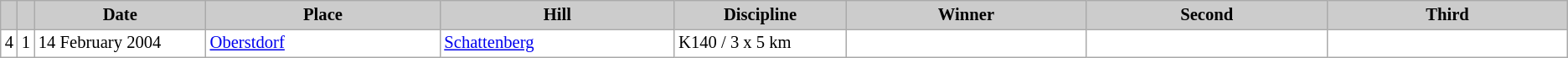<table class="wikitable plainrowheaders" style="background:#fff; font-size:86%; border:grey solid 1px; border-collapse:collapse;">
<tr style="background:#ccc; text-align:center;">
<th scope="col" style="background:#ccc; width=20 px;"></th>
<th scope="col" style="background:#ccc; width=30 px;"></th>
<th scope="col" style="background:#ccc; width:130px;">Date</th>
<th scope="col" style="background:#ccc; width:180px;">Place</th>
<th scope="col" style="background:#ccc; width:180px;">Hill</th>
<th scope="col" style="background:#ccc; width:130px;">Discipline</th>
<th scope="col" style="background:#ccc; width:185px;">Winner</th>
<th scope="col" style="background:#ccc; width:185px;">Second</th>
<th scope="col" style="background:#ccc; width:185px;">Third</th>
</tr>
<tr>
<td align=center>4</td>
<td align=center>1</td>
<td>14 February 2004</td>
<td> <a href='#'>Oberstdorf</a></td>
<td><a href='#'>Schattenberg</a></td>
<td>K140 / 3 x 5 km</td>
<td></td>
<td></td>
<td></td>
</tr>
</table>
